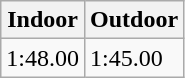<table class="wikitable" border="1" align="upright">
<tr>
<th>Indoor</th>
<th>Outdoor</th>
</tr>
<tr>
<td>1:48.00</td>
<td>1:45.00</td>
</tr>
</table>
